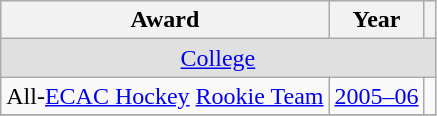<table class="wikitable">
<tr>
<th>Award</th>
<th>Year</th>
<th></th>
</tr>
<tr ALIGN="center" bgcolor="#e0e0e0">
<td colspan="3"><a href='#'>College</a></td>
</tr>
<tr>
<td>All-<a href='#'>ECAC Hockey</a> <a href='#'>Rookie Team</a></td>
<td><a href='#'>2005–06</a></td>
<td></td>
</tr>
<tr>
</tr>
</table>
